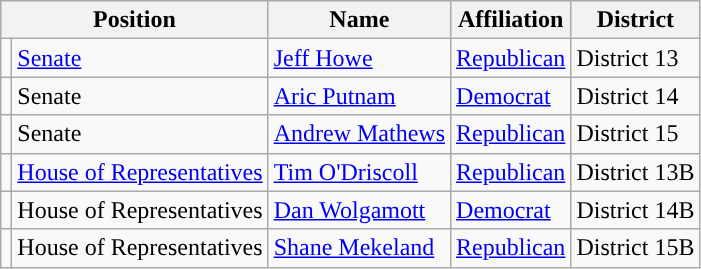<table class="wikitable">
<tr>
<th colspan="2">Position</th>
<th>Name</th>
<th>Affiliation</th>
<th>District</th>
</tr>
<tr>
<td style="background-color:"></td>
<td><a href='#'>Senate</a></td>
<td><a href='#'>Jeff Howe</a></td>
<td><a href='#'>Republican</a></td>
<td>District 13</td>
</tr>
<tr>
<td style="background-color:"></td>
<td>Senate</td>
<td><a href='#'>Aric Putnam</a></td>
<td><a href='#'>Democrat</a></td>
<td>District 14</td>
</tr>
<tr>
<td style="background-color:"></td>
<td>Senate</td>
<td><a href='#'>Andrew Mathews</a></td>
<td><a href='#'>Republican</a></td>
<td>District 15</td>
</tr>
<tr>
<td style="background-color:"></td>
<td><a href='#'>House of Representatives</a></td>
<td><a href='#'>Tim O'Driscoll</a></td>
<td><a href='#'>Republican</a></td>
<td>District 13B</td>
</tr>
<tr>
<td style="background-color:"></td>
<td>House of Representatives</td>
<td><a href='#'>Dan Wolgamott</a></td>
<td><a href='#'>Democrat</a></td>
<td>District 14B</td>
</tr>
<tr>
<td style="background-color:"></td>
<td>House of Representatives</td>
<td><a href='#'>Shane Mekeland</a></td>
<td><a href='#'>Republican</a></td>
<td>District 15B</td>
</tr>
</table>
